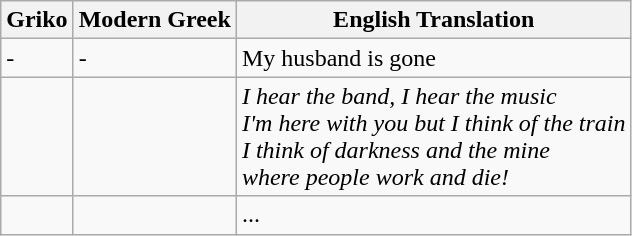<table class="wikitable">
<tr>
<th>Griko</th>
<th>Modern Greek</th>
<th>English Translation</th>
</tr>
<tr>
<td> - </td>
<td> - </td>
<td>My husband is gone</td>
</tr>
<tr>
<td></td>
<td></td>
<td><em>I hear the band, I hear the music</em><br><em>I'm here with you but I think of the train</em><br><em>I think of darkness and the mine</em><br><em>where people work and die!</em></td>
</tr>
<tr>
<td></td>
<td></td>
<td>...</td>
</tr>
</table>
